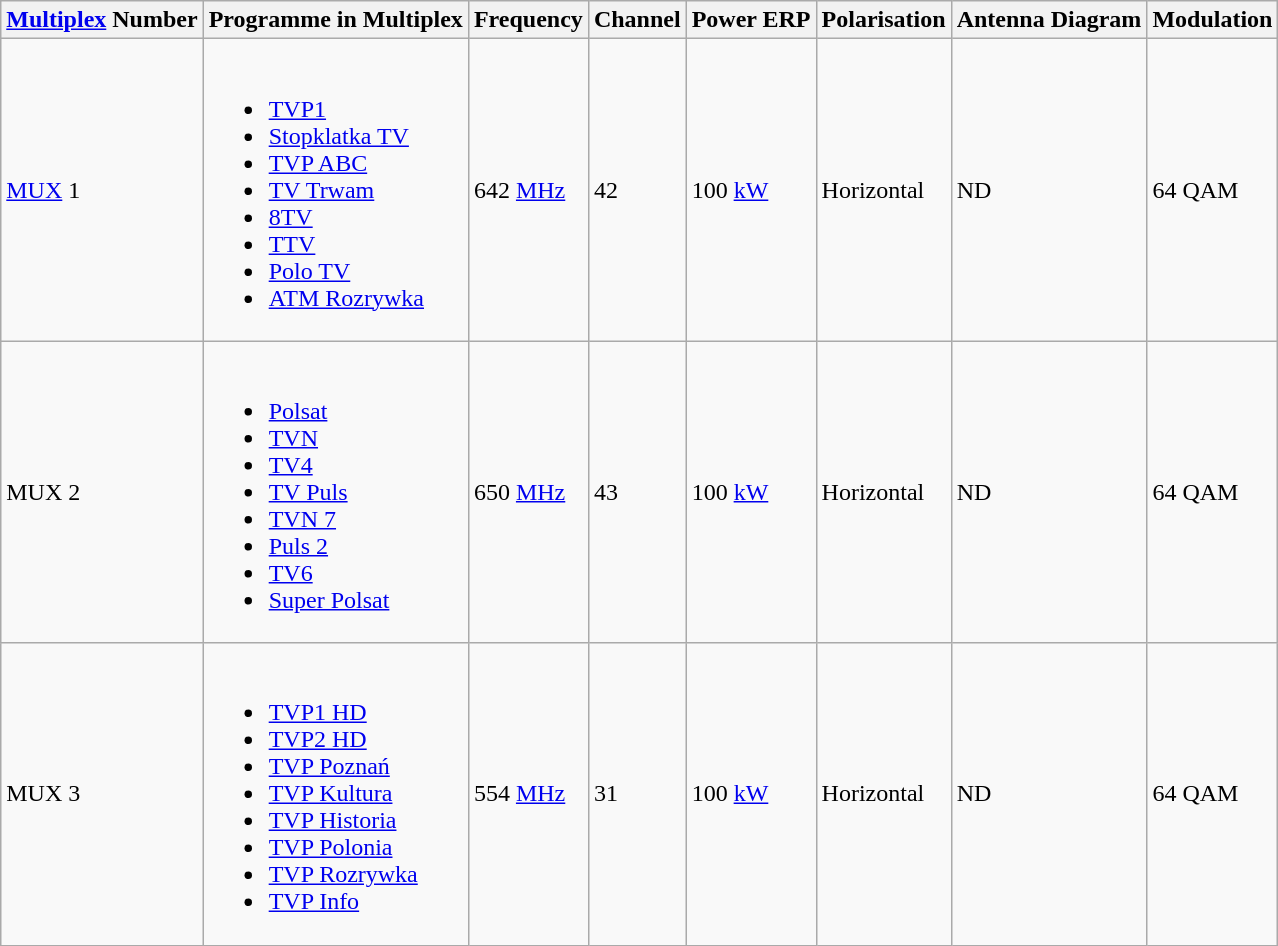<table class="wikitable">
<tr>
<th><a href='#'>Multiplex</a> Number</th>
<th>Programme in Multiplex</th>
<th>Frequency</th>
<th>Channel</th>
<th>Power ERP</th>
<th>Polarisation</th>
<th>Antenna Diagram</th>
<th>Modulation</th>
</tr>
<tr>
<td><a href='#'>MUX</a> 1</td>
<td><br><ul><li><a href='#'>TVP1</a></li><li><a href='#'>Stopklatka TV</a></li><li><a href='#'>TVP ABC</a></li><li><a href='#'>TV Trwam</a></li><li><a href='#'>8TV</a></li><li><a href='#'>TTV</a></li><li><a href='#'>Polo TV</a></li><li><a href='#'>ATM Rozrywka</a></li></ul></td>
<td>642 <a href='#'>MHz</a></td>
<td>42</td>
<td>100 <a href='#'>kW</a></td>
<td>Horizontal</td>
<td>ND</td>
<td>64 QAM</td>
</tr>
<tr>
<td>MUX 2</td>
<td><br><ul><li><a href='#'>Polsat</a></li><li><a href='#'>TVN</a></li><li><a href='#'>TV4</a></li><li><a href='#'>TV Puls</a></li><li><a href='#'>TVN 7</a></li><li><a href='#'>Puls 2</a></li><li><a href='#'>TV6</a></li><li><a href='#'>Super Polsat</a></li></ul></td>
<td>650 <a href='#'>MHz</a></td>
<td>43</td>
<td>100 <a href='#'>kW</a></td>
<td>Horizontal</td>
<td>ND</td>
<td>64 QAM</td>
</tr>
<tr>
<td>MUX 3</td>
<td><br><ul><li><a href='#'>TVP1 HD</a></li><li><a href='#'>TVP2 HD</a></li><li><a href='#'>TVP Poznań</a></li><li><a href='#'>TVP Kultura</a></li><li><a href='#'>TVP Historia</a></li><li><a href='#'>TVP Polonia</a></li><li><a href='#'>TVP Rozrywka</a></li><li><a href='#'>TVP Info</a></li></ul></td>
<td>554 <a href='#'>MHz</a></td>
<td>31</td>
<td>100 <a href='#'>kW</a></td>
<td>Horizontal</td>
<td>ND</td>
<td>64 QAM</td>
</tr>
</table>
